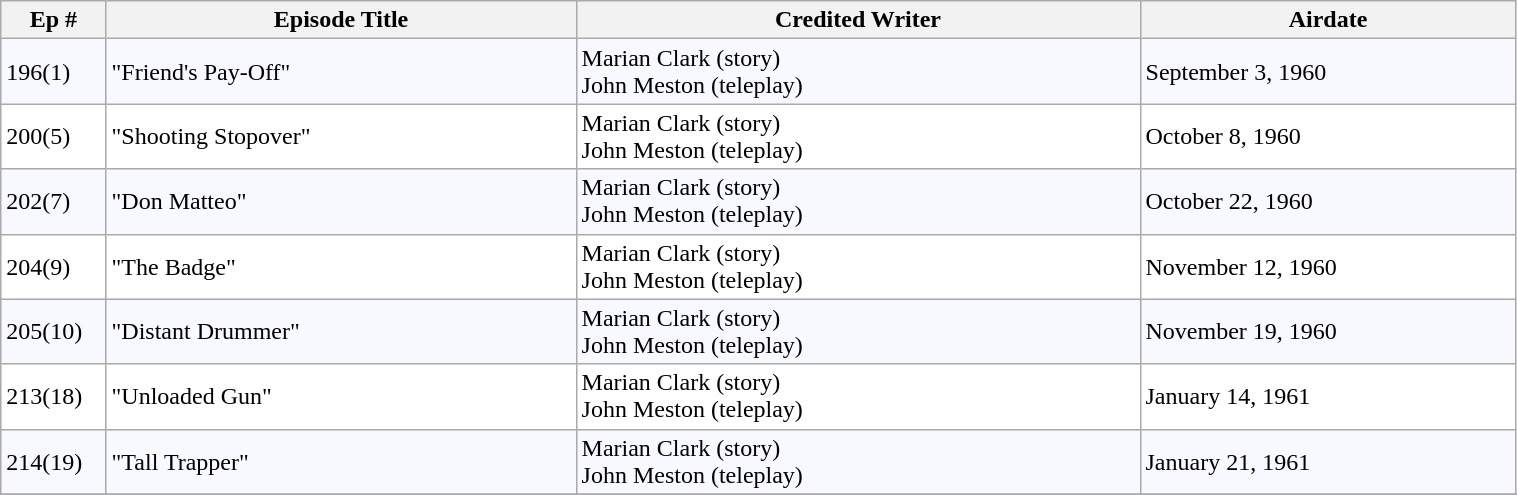<table class=wikitable width=80%>
<tr>
<th width=5%>Ep #</th>
<th width=25%>Episode Title</th>
<th width=30%>Credited Writer</th>
<th width=20%>Airdate</th>
</tr>
<tr bgcolor=#F8F8FF>
<td>196(1)</td>
<td>"Friend's Pay-Off"</td>
<td>Marian Clark (story)<br>John Meston (teleplay)</td>
<td>September 3, 1960</td>
</tr>
<tr bgcolor=#FFFFFF>
<td>200(5)</td>
<td>"Shooting Stopover"</td>
<td>Marian Clark (story)<br>John Meston (teleplay)</td>
<td>October 8, 1960</td>
</tr>
<tr bgcolor=#F8F8FF>
<td>202(7)</td>
<td>"Don Matteo"</td>
<td>Marian Clark (story)<br>John Meston (teleplay)</td>
<td>October 22, 1960</td>
</tr>
<tr bgcolor=#FFFFFF>
<td>204(9)</td>
<td>"The Badge"</td>
<td>Marian Clark (story)<br>John Meston (teleplay)</td>
<td>November 12, 1960</td>
</tr>
<tr bgcolor=#F8F8FF>
<td>205(10)</td>
<td>"Distant Drummer"</td>
<td>Marian Clark (story)<br>John Meston (teleplay)</td>
<td>November 19, 1960</td>
</tr>
<tr bgcolor=#FFFFFF>
<td>213(18)</td>
<td>"Unloaded Gun"</td>
<td>Marian Clark (story)<br>John Meston (teleplay)</td>
<td>January 14, 1961</td>
</tr>
<tr bgcolor=#F8F8FF>
<td>214(19)</td>
<td>"Tall Trapper"</td>
<td>Marian Clark (story)<br>John Meston (teleplay)</td>
<td>January 21, 1961</td>
</tr>
<tr bgcolor=#FFFFFF>
</tr>
</table>
